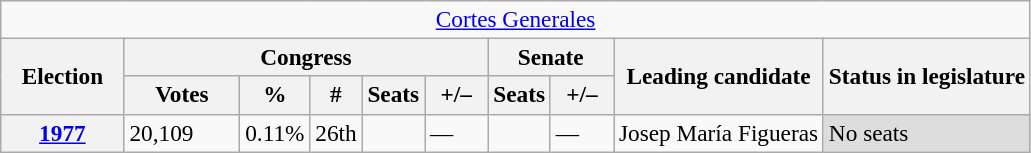<table class="wikitable" style="font-size:97%; text-align:left;">
<tr>
<td colspan="10" align="center"><a href='#'>Cortes Generales</a></td>
</tr>
<tr>
<th rowspan="2" width="75">Election</th>
<th colspan="5">Congress</th>
<th colspan="2">Senate</th>
<th rowspan="2">Leading candidate</th>
<th rowspan="2">Status in legislature</th>
</tr>
<tr>
<th width="70">Votes</th>
<th width="35">%</th>
<th width="25">#</th>
<th>Seats</th>
<th width="35">+/–</th>
<th>Seats</th>
<th width="35">+/–</th>
</tr>
<tr>
<th><a href='#'>1977</a></th>
<td>20,109</td>
<td>0.11%</td>
<td>26th</td>
<td></td>
<td>—</td>
<td></td>
<td>—</td>
<td>Josep María Figueras</td>
<td style="background:#ddd;">No seats</td>
</tr>
</table>
